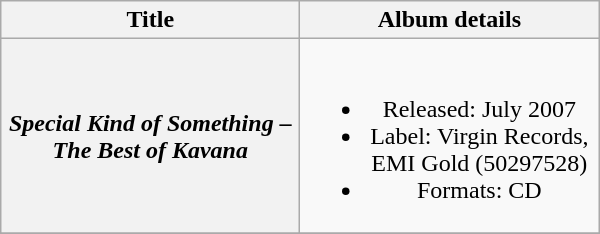<table class="wikitable plainrowheaders" style="text-align:center;">
<tr>
<th scope="col" rowspan="1" style="width:12em;">Title</th>
<th scope="col" rowspan="1" style="width:12em;">Album details</th>
</tr>
<tr>
<th scope="row"><em>Special Kind of Something – The Best of Kavana</em></th>
<td><br><ul><li>Released: July 2007</li><li>Label: Virgin Records, EMI Gold (50297528)</li><li>Formats: CD</li></ul></td>
</tr>
<tr>
</tr>
</table>
